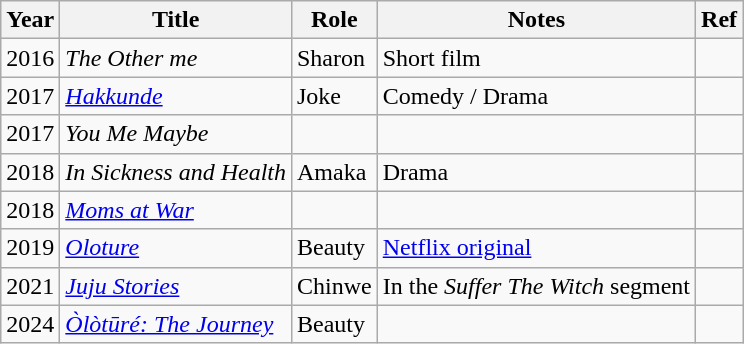<table class="wikitable">
<tr>
<th>Year</th>
<th>Title</th>
<th>Role</th>
<th>Notes</th>
<th>Ref</th>
</tr>
<tr>
<td>2016</td>
<td><em>The Other me</em></td>
<td>Sharon</td>
<td>Short film</td>
<td></td>
</tr>
<tr>
<td>2017</td>
<td><em><a href='#'>Hakkunde</a></em></td>
<td>Joke</td>
<td>Comedy / Drama</td>
<td></td>
</tr>
<tr>
<td>2017</td>
<td><em>You Me Maybe</em></td>
<td></td>
<td></td>
<td></td>
</tr>
<tr>
<td>2018</td>
<td><em>In Sickness and Health</em></td>
<td>Amaka</td>
<td>Drama</td>
<td></td>
</tr>
<tr>
<td>2018</td>
<td><em><a href='#'>Moms at War</a></em></td>
<td></td>
<td></td>
<td></td>
</tr>
<tr>
<td>2019</td>
<td><a href='#'><em>Oloture</em></a></td>
<td>Beauty</td>
<td><a href='#'>Netflix original</a></td>
<td></td>
</tr>
<tr>
<td>2021</td>
<td><em><a href='#'>Juju Stories</a></em></td>
<td>Chinwe</td>
<td>In the <em>Suffer The Witch</em> segment</td>
<td></td>
</tr>
<tr>
<td>2024</td>
<td><a href='#'><em>Òlòtūré: The Journey</em></a></td>
<td>Beauty</td>
<td></td>
<td></td>
</tr>
</table>
